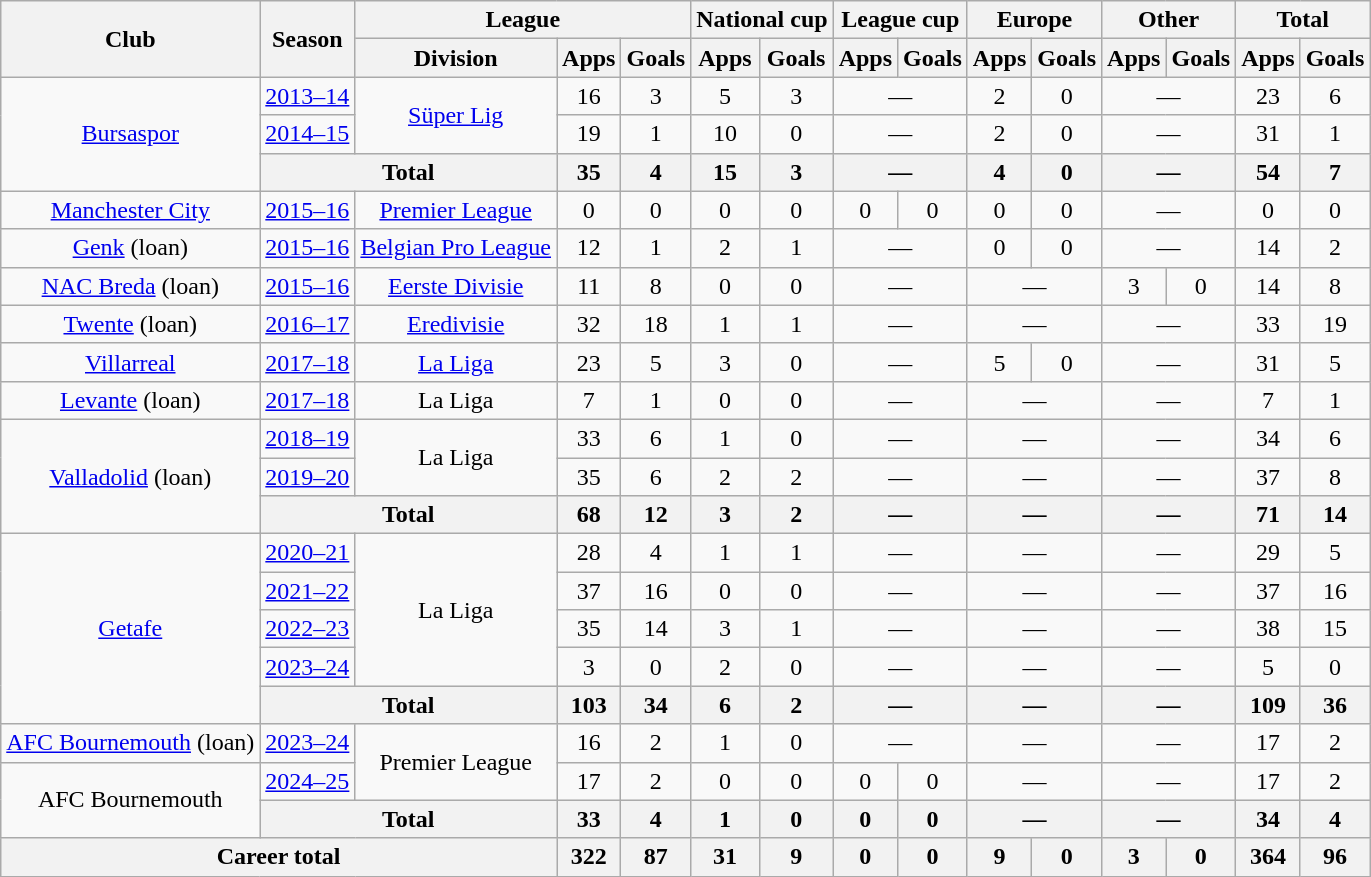<table class="wikitable" style="text-align:center">
<tr>
<th rowspan="2">Club</th>
<th rowspan="2">Season</th>
<th colspan="3">League</th>
<th colspan="2">National cup</th>
<th colspan="2">League cup</th>
<th colspan="2">Europe</th>
<th colspan="2">Other</th>
<th colspan="2">Total</th>
</tr>
<tr>
<th>Division</th>
<th>Apps</th>
<th>Goals</th>
<th>Apps</th>
<th>Goals</th>
<th>Apps</th>
<th>Goals</th>
<th>Apps</th>
<th>Goals</th>
<th>Apps</th>
<th>Goals</th>
<th>Apps</th>
<th>Goals</th>
</tr>
<tr>
<td rowspan="3"><a href='#'>Bursaspor</a></td>
<td><a href='#'>2013–14</a></td>
<td rowspan="2"><a href='#'>Süper Lig</a></td>
<td>16</td>
<td>3</td>
<td>5</td>
<td>3</td>
<td colspan="2">—</td>
<td>2</td>
<td>0</td>
<td colspan="2">—</td>
<td>23</td>
<td>6</td>
</tr>
<tr>
<td><a href='#'>2014–15</a></td>
<td>19</td>
<td>1</td>
<td>10</td>
<td>0</td>
<td colspan="2">—</td>
<td>2</td>
<td>0</td>
<td colspan="2">—</td>
<td>31</td>
<td>1</td>
</tr>
<tr>
<th colspan="2">Total</th>
<th>35</th>
<th>4</th>
<th>15</th>
<th>3</th>
<th colspan="2">—</th>
<th>4</th>
<th>0</th>
<th colspan="2">—</th>
<th>54</th>
<th>7</th>
</tr>
<tr>
<td><a href='#'>Manchester City</a></td>
<td><a href='#'>2015–16</a></td>
<td><a href='#'>Premier League</a></td>
<td>0</td>
<td>0</td>
<td>0</td>
<td>0</td>
<td>0</td>
<td>0</td>
<td>0</td>
<td>0</td>
<td colspan="2">—</td>
<td>0</td>
<td>0</td>
</tr>
<tr>
<td><a href='#'>Genk</a> (loan)</td>
<td><a href='#'>2015–16</a></td>
<td><a href='#'>Belgian Pro League</a></td>
<td>12</td>
<td>1</td>
<td>2</td>
<td>1</td>
<td colspan="2">—</td>
<td>0</td>
<td>0</td>
<td colspan="2">—</td>
<td>14</td>
<td>2</td>
</tr>
<tr>
<td><a href='#'>NAC Breda</a> (loan)</td>
<td><a href='#'>2015–16</a></td>
<td><a href='#'>Eerste Divisie</a></td>
<td>11</td>
<td>8</td>
<td>0</td>
<td>0</td>
<td colspan="2">—</td>
<td colspan="2">—</td>
<td>3</td>
<td>0</td>
<td>14</td>
<td>8</td>
</tr>
<tr>
<td><a href='#'>Twente</a> (loan)</td>
<td><a href='#'>2016–17</a></td>
<td><a href='#'>Eredivisie</a></td>
<td>32</td>
<td>18</td>
<td>1</td>
<td>1</td>
<td colspan="2">—</td>
<td colspan="2">—</td>
<td colspan="2">—</td>
<td>33</td>
<td>19</td>
</tr>
<tr>
<td><a href='#'>Villarreal</a></td>
<td><a href='#'>2017–18</a></td>
<td><a href='#'>La Liga</a></td>
<td>23</td>
<td>5</td>
<td>3</td>
<td>0</td>
<td colspan="2">—</td>
<td>5</td>
<td>0</td>
<td colspan="2">—</td>
<td>31</td>
<td>5</td>
</tr>
<tr>
<td><a href='#'>Levante</a> (loan)</td>
<td><a href='#'>2017–18</a></td>
<td>La Liga</td>
<td>7</td>
<td>1</td>
<td>0</td>
<td>0</td>
<td colspan="2">—</td>
<td colspan="2">—</td>
<td colspan="2">—</td>
<td>7</td>
<td>1</td>
</tr>
<tr>
<td rowspan="3"><a href='#'>Valladolid</a> (loan)</td>
<td><a href='#'>2018–19</a></td>
<td rowspan="2">La Liga</td>
<td>33</td>
<td>6</td>
<td>1</td>
<td>0</td>
<td colspan="2">—</td>
<td colspan="2">—</td>
<td colspan="2">—</td>
<td>34</td>
<td>6</td>
</tr>
<tr>
<td><a href='#'>2019–20</a></td>
<td>35</td>
<td>6</td>
<td>2</td>
<td>2</td>
<td colspan="2">—</td>
<td colspan="2">—</td>
<td colspan="2">—</td>
<td>37</td>
<td>8</td>
</tr>
<tr>
<th colspan="2">Total</th>
<th>68</th>
<th>12</th>
<th>3</th>
<th>2</th>
<th colspan="2">—</th>
<th colspan="2">—</th>
<th colspan="2">—</th>
<th>71</th>
<th>14</th>
</tr>
<tr>
<td rowspan="5"><a href='#'>Getafe</a></td>
<td><a href='#'>2020–21</a></td>
<td rowspan="4">La Liga</td>
<td>28</td>
<td>4</td>
<td>1</td>
<td>1</td>
<td colspan="2">—</td>
<td colspan="2">—</td>
<td colspan="2">—</td>
<td>29</td>
<td>5</td>
</tr>
<tr>
<td><a href='#'>2021–22</a></td>
<td>37</td>
<td>16</td>
<td>0</td>
<td>0</td>
<td colspan="2">—</td>
<td colspan="2">—</td>
<td colspan="2">—</td>
<td>37</td>
<td>16</td>
</tr>
<tr>
<td><a href='#'>2022–23</a></td>
<td>35</td>
<td>14</td>
<td>3</td>
<td>1</td>
<td colspan="2">—</td>
<td colspan="2">—</td>
<td colspan="2">—</td>
<td>38</td>
<td>15</td>
</tr>
<tr>
<td><a href='#'>2023–24</a></td>
<td>3</td>
<td>0</td>
<td>2</td>
<td>0</td>
<td colspan="2">—</td>
<td colspan="2">—</td>
<td colspan="2">—</td>
<td>5</td>
<td>0</td>
</tr>
<tr>
<th colspan="2">Total</th>
<th>103</th>
<th>34</th>
<th>6</th>
<th>2</th>
<th colspan="2">—</th>
<th colspan="2">—</th>
<th colspan="2">—</th>
<th>109</th>
<th>36</th>
</tr>
<tr>
<td><a href='#'>AFC Bournemouth</a> (loan)</td>
<td><a href='#'>2023–24</a></td>
<td rowspan="2">Premier League</td>
<td>16</td>
<td>2</td>
<td>1</td>
<td>0</td>
<td colspan="2">—</td>
<td colspan="2">—</td>
<td colspan="2">—</td>
<td>17</td>
<td>2</td>
</tr>
<tr>
<td rowspan="2">AFC Bournemouth</td>
<td><a href='#'>2024–25</a></td>
<td>17</td>
<td>2</td>
<td>0</td>
<td>0</td>
<td>0</td>
<td>0</td>
<td colspan="2">—</td>
<td colspan="2">—</td>
<td>17</td>
<td>2</td>
</tr>
<tr>
<th colspan="2">Total</th>
<th>33</th>
<th>4</th>
<th>1</th>
<th>0</th>
<th>0</th>
<th>0</th>
<th colspan="2">—</th>
<th colspan="2">—</th>
<th>34</th>
<th>4</th>
</tr>
<tr>
<th colspan="3">Career total</th>
<th>322</th>
<th>87</th>
<th>31</th>
<th>9</th>
<th>0</th>
<th>0</th>
<th>9</th>
<th>0</th>
<th>3</th>
<th>0</th>
<th>364</th>
<th>96</th>
</tr>
</table>
